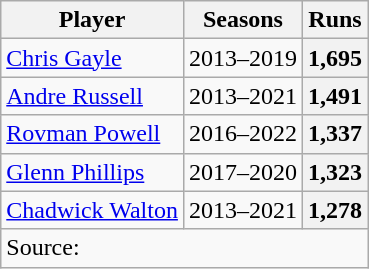<table class="wikitable">
<tr>
<th>Player</th>
<th>Seasons</th>
<th>Runs</th>
</tr>
<tr>
<td><a href='#'>Chris Gayle</a></td>
<td>2013–2019</td>
<th>1,695</th>
</tr>
<tr>
<td><a href='#'>Andre Russell</a></td>
<td>2013–2021</td>
<th>1,491</th>
</tr>
<tr>
<td><a href='#'>Rovman Powell</a></td>
<td>2016–2022</td>
<th>1,337</th>
</tr>
<tr>
<td><a href='#'>Glenn Phillips</a></td>
<td>2017–2020</td>
<th>1,323</th>
</tr>
<tr>
<td><a href='#'>Chadwick Walton</a></td>
<td>2013–2021</td>
<th>1,278</th>
</tr>
<tr>
<td colspan="3" style="text-align:left">Source: </td>
</tr>
</table>
